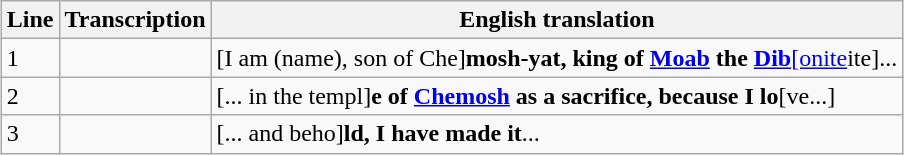<table class="wikitable" style="margin:1em auto;">
<tr>
<th>Line</th>
<th>Transcription</th>
<th>English translation</th>
</tr>
<tr>
<td>1</td>
<td align="right"></td>
<td>[I am (name), son of Che]<strong>mosh-yat, king of <a href='#'>Moab</a> the </strong><a href='#'><strong>Dib</strong>[onite</a>ite]...</td>
</tr>
<tr>
<td>2</td>
<td align="right"></td>
<td>[... in the templ]<strong>e of <a href='#'>Chemosh</a> as a sacrifice, because I lo</strong>[ve...]</td>
</tr>
<tr>
<td>3</td>
<td align="right"></td>
<td>[... and beho]<strong>ld, I have made it</strong>...</td>
</tr>
</table>
